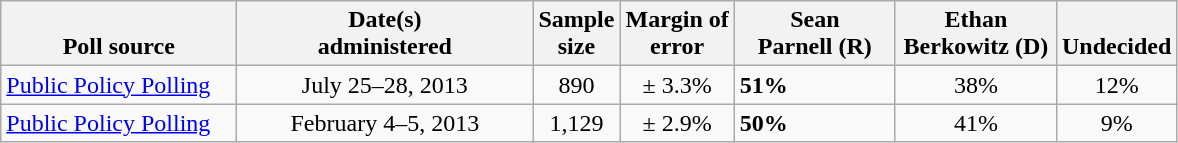<table class="wikitable">
<tr valign= bottom>
<th style="width:150px;">Poll source</th>
<th style="width:190px;">Date(s)<br>administered</th>
<th class=small>Sample<br>size</th>
<th>Margin of<br>error</th>
<th style="width:100px;">Sean<br>Parnell (R)</th>
<th style="width:100px;">Ethan<br>Berkowitz (D)</th>
<th style="width:40px;">Undecided</th>
</tr>
<tr>
<td><a href='#'>Public Policy Polling</a></td>
<td align=center>July 25–28, 2013</td>
<td align=center>890</td>
<td align=center>± 3.3%</td>
<td><strong>51%</strong></td>
<td align=center>38%</td>
<td align=center>12%</td>
</tr>
<tr>
<td><a href='#'>Public Policy Polling</a></td>
<td align=center>February 4–5, 2013</td>
<td align=center>1,129</td>
<td align=center>± 2.9%</td>
<td><strong>50%</strong></td>
<td align=center>41%</td>
<td align=center>9%</td>
</tr>
</table>
